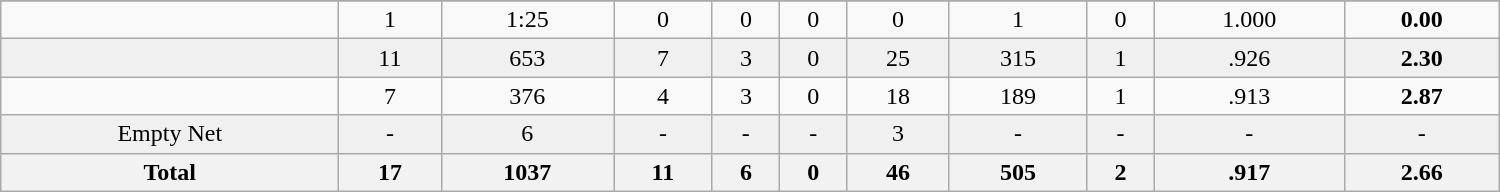<table class="wikitable sortable" width ="1000">
<tr align="center">
</tr>
<tr align="center" bgcolor="">
<td></td>
<td>1</td>
<td>1:25</td>
<td>0</td>
<td>0</td>
<td>0</td>
<td>0</td>
<td>1</td>
<td>0</td>
<td>1.000</td>
<td><strong>0.00</strong></td>
</tr>
<tr align="center" bgcolor="f0f0f0">
<td></td>
<td>11</td>
<td>653</td>
<td>7</td>
<td>3</td>
<td>0</td>
<td>25</td>
<td>315</td>
<td>1</td>
<td>.926</td>
<td><strong>2.30</strong></td>
</tr>
<tr align="center" bgcolor="">
<td></td>
<td>7</td>
<td>376</td>
<td>4</td>
<td>3</td>
<td>0</td>
<td>18</td>
<td>189</td>
<td>1</td>
<td>.913</td>
<td><strong>2.87</strong></td>
</tr>
<tr align="center" bgcolor="f0f0f0">
<td>Empty Net</td>
<td>-</td>
<td>6</td>
<td>-</td>
<td>-</td>
<td>-</td>
<td>3</td>
<td>-</td>
<td>-</td>
<td>-</td>
<td>-</td>
</tr>
<tr>
<th>Total</th>
<th>17</th>
<th>1037</th>
<th>11</th>
<th>6</th>
<th>0</th>
<th>46</th>
<th>505</th>
<th>2</th>
<th>.917</th>
<th>2.66</th>
</tr>
</table>
